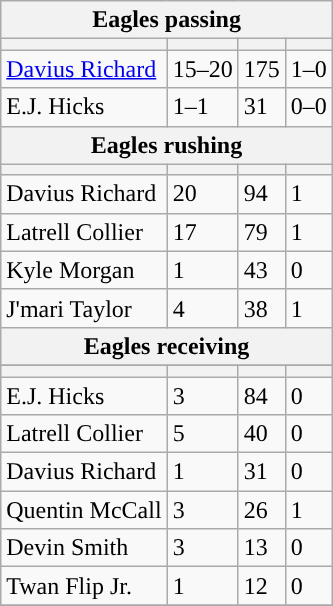<table class="wikitable plainrowheaders">
<tr>
<th colspan="6">Eagles passing</th>
</tr>
<tr>
<th scope="col"></th>
<th scope="col"></th>
<th scope="col"></th>
<th scope="col"></th>
</tr>
<tr>
<td><a href='#'>Davius Richard</a></td>
<td>15–20</td>
<td>175</td>
<td>1–0</td>
</tr>
<tr>
<td>E.J. Hicks</td>
<td>1–1</td>
<td>31</td>
<td>0–0</td>
</tr>
<tr>
<th colspan="6">Eagles rushing</th>
</tr>
<tr>
<th scope="col"></th>
<th scope="col"></th>
<th scope="col"></th>
<th scope="col"></th>
</tr>
<tr>
<td>Davius Richard</td>
<td>20</td>
<td>94</td>
<td>1</td>
</tr>
<tr>
<td>Latrell Collier</td>
<td>17</td>
<td>79</td>
<td>1</td>
</tr>
<tr>
<td>Kyle Morgan</td>
<td>1</td>
<td>43</td>
<td>0</td>
</tr>
<tr>
<td>J'mari Taylor</td>
<td>4</td>
<td>38</td>
<td>1</td>
</tr>
<tr>
<th colspan="6">Eagles receiving</th>
</tr>
<tr>
</tr>
<tr>
<th scope="col"></th>
<th scope="col"></th>
<th scope="col"></th>
<th scope="col"></th>
</tr>
<tr>
<td>E.J. Hicks</td>
<td>3</td>
<td>84</td>
<td>0</td>
</tr>
<tr>
<td>Latrell Collier</td>
<td>5</td>
<td>40</td>
<td>0</td>
</tr>
<tr>
<td>Davius Richard</td>
<td>1</td>
<td>31</td>
<td>0</td>
</tr>
<tr>
<td>Quentin McCall</td>
<td>3</td>
<td>26</td>
<td>1</td>
</tr>
<tr>
<td>Devin Smith</td>
<td>3</td>
<td>13</td>
<td>0</td>
</tr>
<tr>
<td>Twan Flip Jr.</td>
<td>1</td>
<td>12</td>
<td>0</td>
</tr>
<tr>
</tr>
</table>
